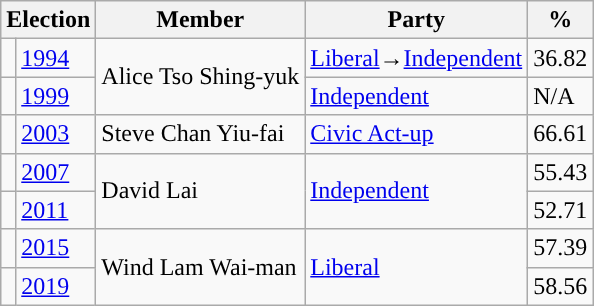<table class="wikitable">
<tr>
<th colspan="2">Election</th>
<th>Member</th>
<th>Party</th>
<th>%</th>
</tr>
<tr>
<td style="background-color:"></td>
<td><a href='#'>1994</a></td>
<td rowspan=2>Alice Tso Shing-yuk</td>
<td><a href='#'>Liberal</a>→<a href='#'>Independent</a></td>
<td>36.82</td>
</tr>
<tr>
<td style="background-color:"></td>
<td><a href='#'>1999</a></td>
<td><a href='#'>Independent</a></td>
<td>N/A</td>
</tr>
<tr>
<td style="background-color:"></td>
<td><a href='#'>2003</a></td>
<td>Steve Chan Yiu-fai</td>
<td><a href='#'>Civic Act-up</a></td>
<td>66.61</td>
</tr>
<tr>
<td style="background-color:"></td>
<td><a href='#'>2007</a></td>
<td rowspan=2>David Lai</td>
<td rowspan=2><a href='#'>Independent</a></td>
<td>55.43</td>
</tr>
<tr>
<td style="background-color:"></td>
<td><a href='#'>2011</a></td>
<td>52.71</td>
</tr>
<tr>
<td style="background-color:"></td>
<td><a href='#'>2015</a></td>
<td rowspan=2>Wind Lam Wai-man</td>
<td rowspan=2><a href='#'>Liberal</a></td>
<td>57.39</td>
</tr>
<tr>
<td style="background-color:"></td>
<td><a href='#'>2019</a></td>
<td>58.56</td>
</tr>
</table>
